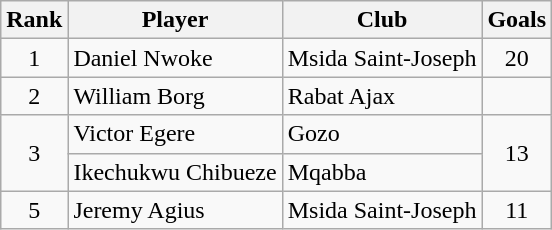<table class="wikitable" style="text-align:center">
<tr>
<th>Rank</th>
<th>Player</th>
<th>Club</th>
<th>Goals</th>
</tr>
<tr>
<td rowspan="1">1</td>
<td align="left"> Daniel Nwoke</td>
<td align="left">Msida Saint-Joseph</td>
<td rowspan="1">20</td>
</tr>
<tr>
<td rowspan="1">2</td>
<td align="left"> William Borg</td>
<td align="left">Rabat Ajax</td>
<td></td>
</tr>
<tr>
<td rowspan="2">3</td>
<td align="left"> Victor Egere</td>
<td align="left">Gozo</td>
<td rowspan="2">13</td>
</tr>
<tr>
<td align="left"> Ikechukwu Chibueze</td>
<td align="left">Mqabba</td>
</tr>
<tr>
<td rowspan="1">5</td>
<td align="left"> Jeremy Agius</td>
<td align="left">Msida Saint-Joseph</td>
<td rowspan="1">11</td>
</tr>
</table>
